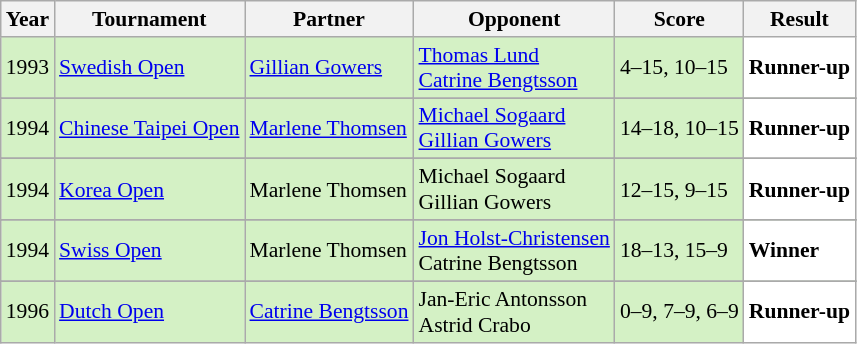<table class="sortable wikitable" style="font-size: 90%;">
<tr>
<th>Year</th>
<th>Tournament</th>
<th>Partner</th>
<th>Opponent</th>
<th>Score</th>
<th>Result</th>
</tr>
<tr style="background:#D4F1C5">
<td align="center">1993</td>
<td align="left"><a href='#'>Swedish Open</a></td>
<td align="left"> <a href='#'>Gillian Gowers</a></td>
<td align="left"> <a href='#'>Thomas Lund</a> <br>  <a href='#'>Catrine Bengtsson</a></td>
<td align="left">4–15, 10–15</td>
<td style="text-align:left; background:white"> <strong>Runner-up</strong></td>
</tr>
<tr>
</tr>
<tr style="background:#D4F1C5">
<td align="center">1994</td>
<td align="left"><a href='#'>Chinese Taipei Open</a></td>
<td align="left"> <a href='#'>Marlene Thomsen</a></td>
<td align="left"> <a href='#'>Michael Sogaard</a> <br>  <a href='#'>Gillian Gowers</a></td>
<td align="left">14–18, 10–15</td>
<td style="text-align:left; background:white"> <strong>Runner-up</strong></td>
</tr>
<tr>
</tr>
<tr style="background:#D4F1C5">
<td align="center">1994</td>
<td align="left"><a href='#'>Korea Open</a></td>
<td align="left"> Marlene Thomsen</td>
<td align="left"> Michael Sogaard <br>  Gillian Gowers</td>
<td align="left">12–15, 9–15</td>
<td style="text-align:left; background:white"> <strong>Runner-up</strong></td>
</tr>
<tr>
</tr>
<tr style="background:#D4F1C5">
<td align="center">1994</td>
<td align="left"><a href='#'>Swiss Open</a></td>
<td align="left"> Marlene Thomsen</td>
<td align="left"> <a href='#'>Jon Holst-Christensen</a> <br>  Catrine Bengtsson</td>
<td align="left">18–13, 15–9</td>
<td style="text-align:left; background:white"> <strong>Winner</strong></td>
</tr>
<tr>
</tr>
<tr style="background:#D4F1C5">
<td align="center">1996</td>
<td align="left"><a href='#'>Dutch Open</a></td>
<td align="left"> <a href='#'>Catrine Bengtsson</a></td>
<td align="left"> Jan-Eric Antonsson<br> Astrid Crabo</td>
<td align="left">0–9, 7–9, 6–9</td>
<td style="text-align:left; background:white"> <strong>Runner-up</strong></td>
</tr>
</table>
